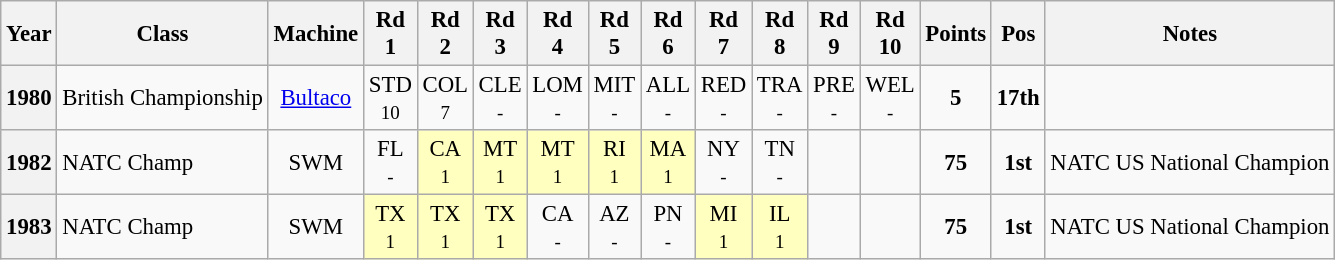<table class="wikitable" style="text-align:center; font-size:95%">
<tr valign="top">
<th valign="middle">Year</th>
<th valign="middle">Class</th>
<th valign="middle">Machine</th>
<th>Rd<br>1</th>
<th>Rd<br>2</th>
<th>Rd<br>3</th>
<th>Rd<br>4</th>
<th>Rd<br>5</th>
<th>Rd<br>6</th>
<th>Rd<br>7</th>
<th>Rd<br>8</th>
<th>Rd<br>9</th>
<th>Rd<br>10</th>
<th valign="middle">Points</th>
<th valign="middle">Pos</th>
<th valign="middle">Notes</th>
</tr>
<tr>
<th>1980</th>
<td align="left"> British Championship</td>
<td><a href='#'>Bultaco</a></td>
<td>STD<br><small>10</small></td>
<td>COL<br><small>7</small></td>
<td>CLE<br><small>-</small></td>
<td>LOM<br><small>-</small></td>
<td>MIT<br><small>-</small></td>
<td>ALL<br><small>-</small></td>
<td>RED<br><small>-</small></td>
<td>TRA<br><small>-</small></td>
<td>PRE<br><small>-</small></td>
<td>WEL<br><small>-</small></td>
<td><strong>5</strong></td>
<td><strong>17th</strong></td>
<td></td>
</tr>
<tr>
<th>1982</th>
<td align="left"> NATC Champ</td>
<td>SWM</td>
<td>FL<br><small>-</small></td>
<td style="background:#FFFFBF;">CA<br><small>1</small></td>
<td style="background:#FFFFBF;">MT<br><small>1</small></td>
<td style="background:#FFFFBF;">MT<br><small>1</small></td>
<td style="background:#FFFFBF;">RI<br><small>1</small></td>
<td style="background:#FFFFBF;">MA<br><small>1</small></td>
<td>NY<br><small>-</small></td>
<td>TN<br><small>-</small></td>
<td></td>
<td></td>
<td><strong>75</strong></td>
<td><strong>1st</strong></td>
<td>NATC US National Champion</td>
</tr>
<tr>
<th>1983</th>
<td align="left"> NATC Champ</td>
<td>SWM</td>
<td style="background:#FFFFBF;">TX<br><small>1</small></td>
<td style="background:#FFFFBF;">TX<br><small>1</small></td>
<td style="background:#FFFFBF;">TX<br><small>1</small></td>
<td>CA<br><small>-</small></td>
<td>AZ<br><small>-</small></td>
<td>PN<br><small>-</small></td>
<td style="background:#FFFFBF;">MI<br><small>1</small></td>
<td style="background:#FFFFBF;">IL<br><small>1</small></td>
<td></td>
<td></td>
<td><strong>75</strong></td>
<td><strong>1st</strong></td>
<td>NATC US National Champion</td>
</tr>
</table>
